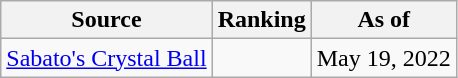<table class="wikitable" style="text-align:center">
<tr>
<th>Source</th>
<th>Ranking</th>
<th>As of</th>
</tr>
<tr>
<td align=left><a href='#'>Sabato's Crystal Ball</a></td>
<td></td>
<td>May 19, 2022</td>
</tr>
</table>
